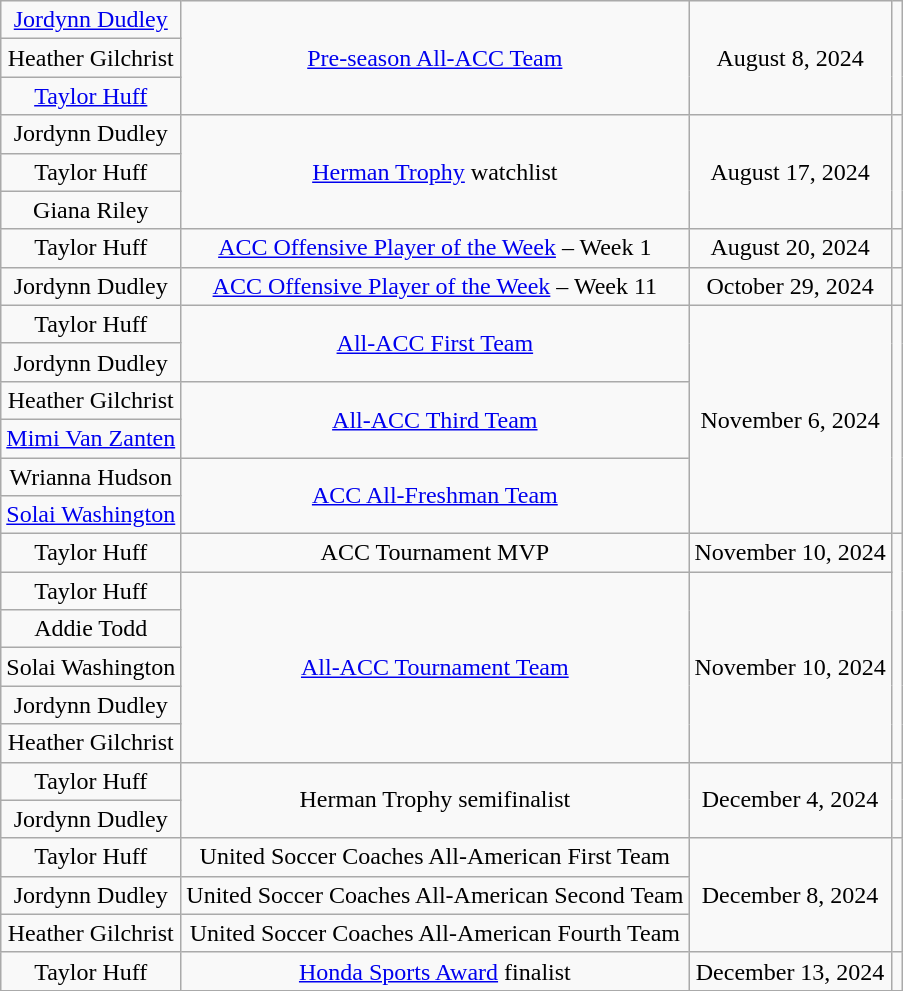<table class="wikitable sortable" style="text-align: center">
<tr>
<td><a href='#'>Jordynn Dudley</a></td>
<td rowspan=3><a href='#'>Pre-season All-ACC Team</a></td>
<td rowspan=3>August 8, 2024</td>
<td rowspan=3></td>
</tr>
<tr>
<td>Heather Gilchrist</td>
</tr>
<tr>
<td><a href='#'>Taylor Huff</a></td>
</tr>
<tr>
<td>Jordynn Dudley</td>
<td rowspan=3><a href='#'>Herman Trophy</a> watchlist</td>
<td rowspan=3>August 17, 2024</td>
<td rowspan=3></td>
</tr>
<tr>
<td>Taylor Huff</td>
</tr>
<tr>
<td>Giana Riley</td>
</tr>
<tr>
<td>Taylor Huff</td>
<td><a href='#'>ACC Offensive Player of the Week</a> – Week 1</td>
<td>August 20, 2024</td>
<td></td>
</tr>
<tr>
<td>Jordynn Dudley</td>
<td><a href='#'>ACC Offensive Player of the Week</a> – Week 11</td>
<td>October 29, 2024</td>
<td></td>
</tr>
<tr>
<td>Taylor Huff</td>
<td rowspan=2><a href='#'>All-ACC First Team</a></td>
<td rowspan=6>November 6, 2024</td>
<td rowspan=6></td>
</tr>
<tr>
<td>Jordynn Dudley</td>
</tr>
<tr>
<td>Heather Gilchrist</td>
<td rowspan=2><a href='#'>All-ACC Third Team</a></td>
</tr>
<tr>
<td><a href='#'>Mimi Van Zanten</a></td>
</tr>
<tr>
<td>Wrianna Hudson</td>
<td rowspan=2><a href='#'>ACC All-Freshman Team</a></td>
</tr>
<tr>
<td><a href='#'>Solai Washington</a></td>
</tr>
<tr>
<td>Taylor Huff</td>
<td>ACC Tournament MVP</td>
<td>November 10, 2024</td>
<td rowspan=6></td>
</tr>
<tr>
<td>Taylor Huff</td>
<td rowspan=5><a href='#'>All-ACC Tournament Team</a></td>
<td rowspan=5>November 10, 2024</td>
</tr>
<tr>
<td>Addie Todd</td>
</tr>
<tr>
<td>Solai Washington</td>
</tr>
<tr>
<td>Jordynn Dudley</td>
</tr>
<tr>
<td>Heather Gilchrist</td>
</tr>
<tr>
<td>Taylor Huff</td>
<td rowspan=2>Herman Trophy semifinalist</td>
<td rowspan=2>December 4, 2024</td>
<td rowspan=2></td>
</tr>
<tr>
<td>Jordynn Dudley</td>
</tr>
<tr>
<td>Taylor Huff</td>
<td>United Soccer Coaches All-American First Team</td>
<td rowspan=3>December 8, 2024</td>
<td rowspan=3></td>
</tr>
<tr>
<td>Jordynn Dudley</td>
<td>United Soccer Coaches All-American Second Team</td>
</tr>
<tr>
<td>Heather Gilchrist</td>
<td>United Soccer Coaches All-American Fourth Team</td>
</tr>
<tr>
<td>Taylor Huff</td>
<td><a href='#'>Honda Sports Award</a> finalist</td>
<td>December 13, 2024</td>
<td></td>
</tr>
<tr>
</tr>
</table>
